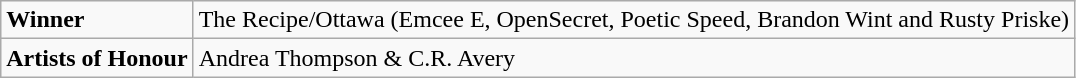<table class="wikitable">
<tr>
<td><strong>Winner</strong></td>
<td>The Recipe/Ottawa (Emcee E, OpenSecret, Poetic Speed, Brandon Wint and Rusty Priske)</td>
</tr>
<tr>
<td><strong>Artists of Honour</strong></td>
<td>Andrea Thompson & C.R. Avery</td>
</tr>
</table>
